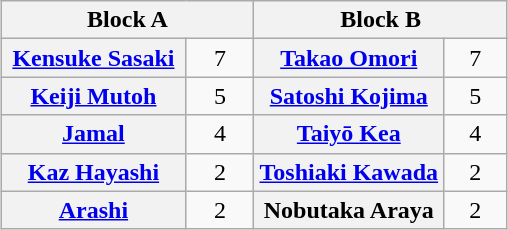<table class="wikitable" style="margin: 1em auto 1em auto;text-align:center">
<tr>
<th colspan="2" style="width:50%">Block A</th>
<th colspan="2" style="width:50%">Block B</th>
</tr>
<tr>
<th><a href='#'>Kensuke Sasaki</a></th>
<td style="width:35px">7</td>
<th><a href='#'>Takao Omori</a></th>
<td style="width:35px">7</td>
</tr>
<tr>
<th><a href='#'>Keiji Mutoh</a></th>
<td>5</td>
<th><a href='#'>Satoshi Kojima</a></th>
<td>5</td>
</tr>
<tr>
<th><a href='#'>Jamal</a></th>
<td>4</td>
<th><a href='#'>Taiyō Kea</a></th>
<td>4</td>
</tr>
<tr>
<th><a href='#'>Kaz Hayashi</a></th>
<td>2</td>
<th><a href='#'>Toshiaki Kawada</a></th>
<td>2</td>
</tr>
<tr>
<th><a href='#'>Arashi</a></th>
<td>2</td>
<th>Nobutaka Araya</th>
<td>2</td>
</tr>
</table>
